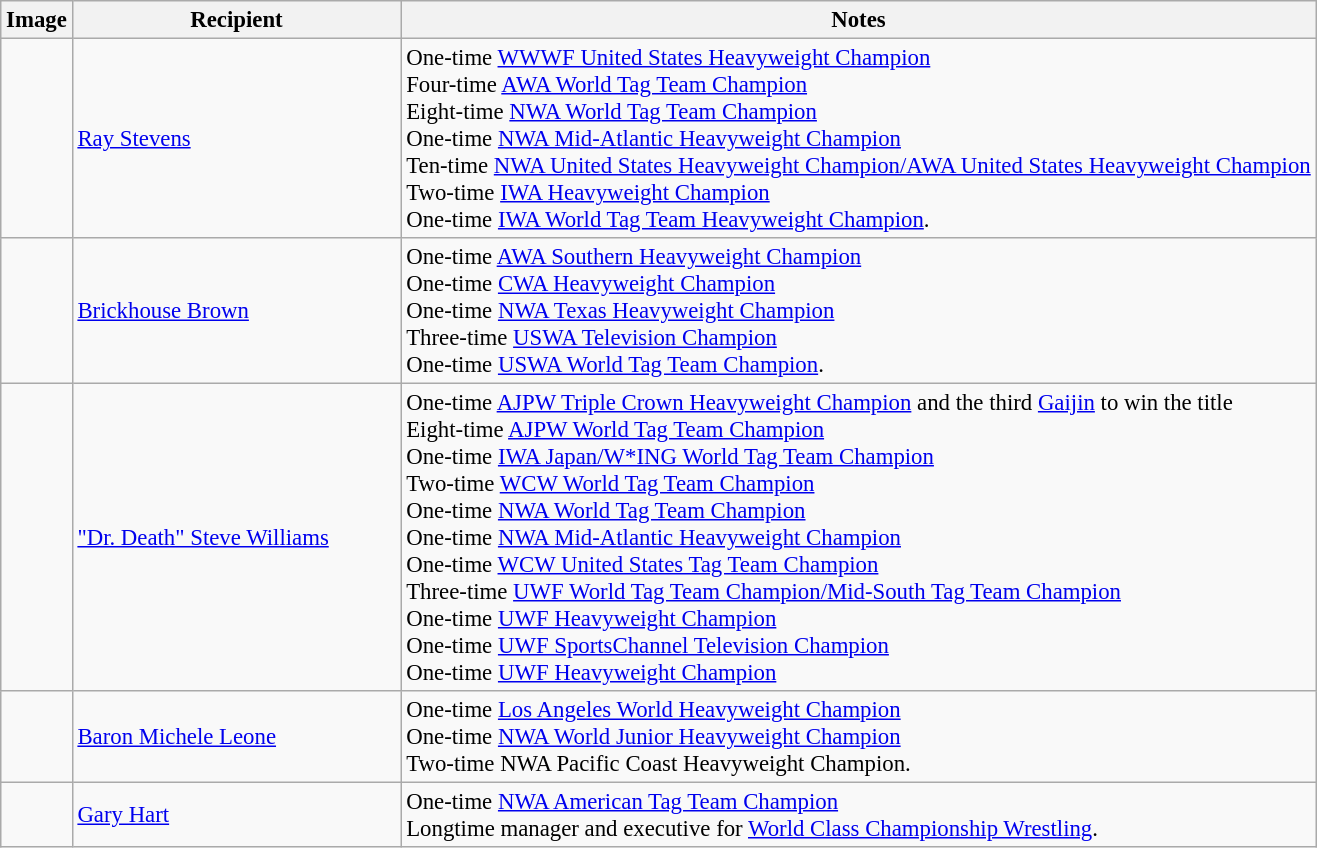<table class="wikitable" style="font-size: 95%">
<tr>
<th class="unsortable">Image</th>
<th style="width:25%;">Recipient<br></th>
<th class="unsortable">Notes</th>
</tr>
<tr>
<td></td>
<td><a href='#'>Ray Stevens</a><br></td>
<td>One-time <a href='#'>WWWF United States Heavyweight Champion</a><br>Four-time <a href='#'>AWA World Tag Team Champion</a><br>Eight-time <a href='#'>NWA World Tag Team Champion</a><br>One-time <a href='#'>NWA Mid-Atlantic Heavyweight Champion</a><br>Ten-time <a href='#'>NWA United States Heavyweight Champion/AWA United States Heavyweight Champion</a><br>Two-time <a href='#'>IWA Heavyweight Champion</a><br>One-time <a href='#'>IWA World Tag Team Heavyweight Champion</a>.</td>
</tr>
<tr>
<td></td>
<td><a href='#'>Brickhouse Brown</a><br></td>
<td>One-time <a href='#'>AWA Southern Heavyweight Champion</a><br>One-time <a href='#'>CWA Heavyweight Champion</a><br>One-time <a href='#'>NWA Texas Heavyweight Champion</a><br>Three-time <a href='#'>USWA Television Champion</a><br>One-time <a href='#'>USWA World Tag Team Champion</a>.</td>
</tr>
<tr>
<td></td>
<td><a href='#'>"Dr. Death" Steve Williams</a><br></td>
<td>One-time <a href='#'>AJPW Triple Crown Heavyweight Champion</a> and the third <a href='#'>Gaijin</a> to win the title<br>Eight-time <a href='#'>AJPW World Tag Team Champion</a><br>One-time <a href='#'>IWA Japan/W*ING World Tag Team Champion</a><br>Two-time <a href='#'>WCW World Tag Team Champion</a><br>One-time <a href='#'>NWA World Tag Team Champion</a><br>One-time <a href='#'>NWA Mid-Atlantic Heavyweight Champion</a><br>One-time <a href='#'>WCW United States Tag Team Champion</a><br>Three-time <a href='#'>UWF World Tag Team Champion/Mid-South Tag Team Champion</a><br>One-time <a href='#'>UWF Heavyweight Champion</a><br>One-time <a href='#'>UWF SportsChannel Television Champion</a><br>One-time <a href='#'>UWF Heavyweight Champion</a></td>
</tr>
<tr>
<td></td>
<td><a href='#'>Baron Michele Leone</a><br></td>
<td>One-time <a href='#'>Los Angeles World Heavyweight Champion</a><br>One-time <a href='#'>NWA World Junior Heavyweight Champion</a><br>Two-time NWA Pacific Coast Heavyweight Champion.</td>
</tr>
<tr>
<td></td>
<td><a href='#'>Gary Hart</a><br></td>
<td>One-time <a href='#'>NWA American Tag Team Champion</a><br>Longtime manager and executive for <a href='#'>World Class Championship Wrestling</a>.</td>
</tr>
</table>
